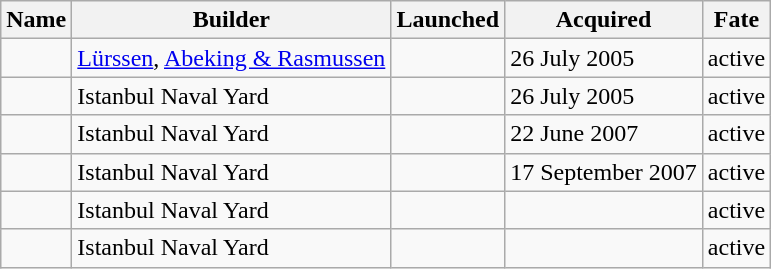<table class="wikitable">
<tr>
<th>Name</th>
<th>Builder</th>
<th>Launched</th>
<th>Acquired</th>
<th>Fate</th>
</tr>
<tr>
<td></td>
<td><a href='#'>Lürssen</a>, <a href='#'>Abeking & Rasmussen</a></td>
<td></td>
<td>26 July 2005</td>
<td>active</td>
</tr>
<tr>
<td></td>
<td>Istanbul Naval Yard</td>
<td></td>
<td>26 July 2005</td>
<td>active</td>
</tr>
<tr>
<td></td>
<td>Istanbul Naval Yard</td>
<td></td>
<td>22 June 2007</td>
<td>active</td>
</tr>
<tr>
<td></td>
<td>Istanbul Naval Yard</td>
<td></td>
<td>17 September 2007</td>
<td>active</td>
</tr>
<tr>
<td></td>
<td>Istanbul Naval Yard</td>
<td></td>
<td></td>
<td>active</td>
</tr>
<tr>
<td></td>
<td>Istanbul Naval Yard</td>
<td></td>
<td></td>
<td>active</td>
</tr>
</table>
